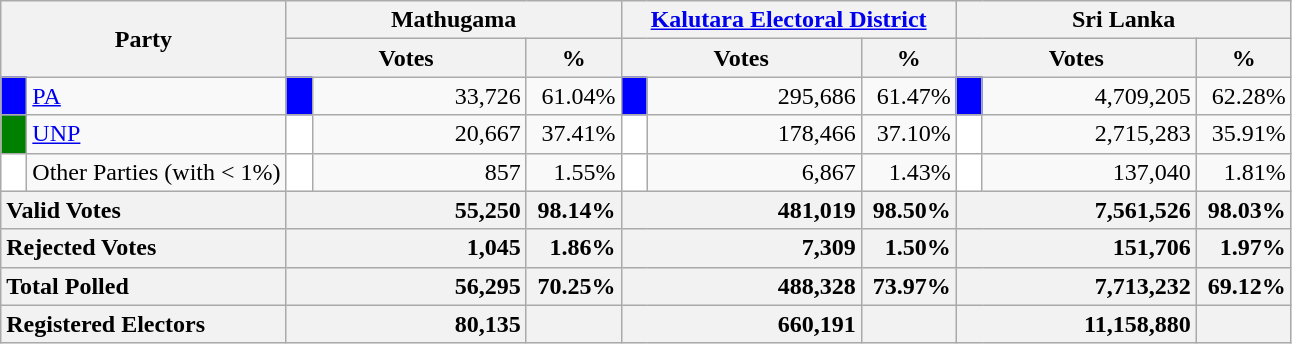<table class="wikitable">
<tr>
<th colspan="2" width="144px"rowspan="2">Party</th>
<th colspan="3" width="216px">Mathugama</th>
<th colspan="3" width="216px"><a href='#'>Kalutara Electoral District</a></th>
<th colspan="3" width="216px">Sri Lanka</th>
</tr>
<tr>
<th colspan="2" width="144px">Votes</th>
<th>%</th>
<th colspan="2" width="144px">Votes</th>
<th>%</th>
<th colspan="2" width="144px">Votes</th>
<th>%</th>
</tr>
<tr>
<td style="background-color:blue;" width="10px"></td>
<td style="text-align:left;"><a href='#'>PA</a></td>
<td style="background-color:blue;" width="10px"></td>
<td style="text-align:right;">33,726</td>
<td style="text-align:right;">61.04%</td>
<td style="background-color:blue;" width="10px"></td>
<td style="text-align:right;">295,686</td>
<td style="text-align:right;">61.47%</td>
<td style="background-color:blue;" width="10px"></td>
<td style="text-align:right;">4,709,205</td>
<td style="text-align:right;">62.28%</td>
</tr>
<tr>
<td style="background-color:green;" width="10px"></td>
<td style="text-align:left;"><a href='#'>UNP</a></td>
<td style="background-color:white;" width="10px"></td>
<td style="text-align:right;">20,667</td>
<td style="text-align:right;">37.41%</td>
<td style="background-color:white;" width="10px"></td>
<td style="text-align:right;">178,466</td>
<td style="text-align:right;">37.10%</td>
<td style="background-color:white;" width="10px"></td>
<td style="text-align:right;">2,715,283</td>
<td style="text-align:right;">35.91%</td>
</tr>
<tr>
<td style="background-color:white;" width="10px"></td>
<td style="text-align:left;">Other Parties (with < 1%)</td>
<td style="background-color:white;" width="10px"></td>
<td style="text-align:right;">857</td>
<td style="text-align:right;">1.55%</td>
<td style="background-color:white;" width="10px"></td>
<td style="text-align:right;">6,867</td>
<td style="text-align:right;">1.43%</td>
<td style="background-color:white;" width="10px"></td>
<td style="text-align:right;">137,040</td>
<td style="text-align:right;">1.81%</td>
</tr>
<tr>
<th colspan="2" width="144px"style="text-align:left;">Valid Votes</th>
<th style="text-align:right;"colspan="2" width="144px">55,250</th>
<th style="text-align:right;">98.14%</th>
<th style="text-align:right;"colspan="2" width="144px">481,019</th>
<th style="text-align:right;">98.50%</th>
<th style="text-align:right;"colspan="2" width="144px">7,561,526</th>
<th style="text-align:right;">98.03%</th>
</tr>
<tr>
<th colspan="2" width="144px"style="text-align:left;">Rejected Votes</th>
<th style="text-align:right;"colspan="2" width="144px">1,045</th>
<th style="text-align:right;">1.86%</th>
<th style="text-align:right;"colspan="2" width="144px">7,309</th>
<th style="text-align:right;">1.50%</th>
<th style="text-align:right;"colspan="2" width="144px">151,706</th>
<th style="text-align:right;">1.97%</th>
</tr>
<tr>
<th colspan="2" width="144px"style="text-align:left;">Total Polled</th>
<th style="text-align:right;"colspan="2" width="144px">56,295</th>
<th style="text-align:right;">70.25%</th>
<th style="text-align:right;"colspan="2" width="144px">488,328</th>
<th style="text-align:right;">73.97%</th>
<th style="text-align:right;"colspan="2" width="144px">7,713,232</th>
<th style="text-align:right;">69.12%</th>
</tr>
<tr>
<th colspan="2" width="144px"style="text-align:left;">Registered Electors</th>
<th style="text-align:right;"colspan="2" width="144px">80,135</th>
<th></th>
<th style="text-align:right;"colspan="2" width="144px">660,191</th>
<th></th>
<th style="text-align:right;"colspan="2" width="144px">11,158,880</th>
<th></th>
</tr>
</table>
